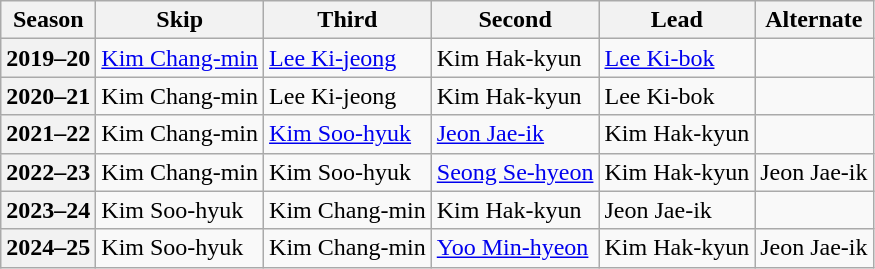<table class="wikitable">
<tr>
<th scope="col">Season</th>
<th scope="col">Skip</th>
<th scope="col">Third</th>
<th scope="col">Second</th>
<th scope="col">Lead</th>
<th scope="col">Alternate</th>
</tr>
<tr>
<th scope="row">2019–20</th>
<td><a href='#'>Kim Chang-min</a></td>
<td><a href='#'>Lee Ki-jeong</a></td>
<td>Kim Hak-kyun</td>
<td><a href='#'>Lee Ki-bok</a></td>
<td></td>
</tr>
<tr>
<th scope="row">2020–21</th>
<td>Kim Chang-min</td>
<td>Lee Ki-jeong</td>
<td>Kim Hak-kyun</td>
<td>Lee Ki-bok</td>
<td></td>
</tr>
<tr>
<th scope="row">2021–22</th>
<td>Kim Chang-min</td>
<td><a href='#'>Kim Soo-hyuk</a></td>
<td><a href='#'>Jeon Jae-ik</a></td>
<td>Kim Hak-kyun</td>
<td></td>
</tr>
<tr>
<th scope="row">2022–23</th>
<td>Kim Chang-min</td>
<td>Kim Soo-hyuk</td>
<td><a href='#'>Seong Se-hyeon</a></td>
<td>Kim Hak-kyun</td>
<td>Jeon Jae-ik</td>
</tr>
<tr>
<th scope="row">2023–24</th>
<td>Kim Soo-hyuk</td>
<td>Kim Chang-min</td>
<td>Kim Hak-kyun</td>
<td>Jeon Jae-ik</td>
<td></td>
</tr>
<tr>
<th scope="row">2024–25</th>
<td>Kim Soo-hyuk</td>
<td>Kim Chang-min</td>
<td><a href='#'>Yoo Min-hyeon</a></td>
<td>Kim Hak-kyun</td>
<td>Jeon Jae-ik</td>
</tr>
</table>
